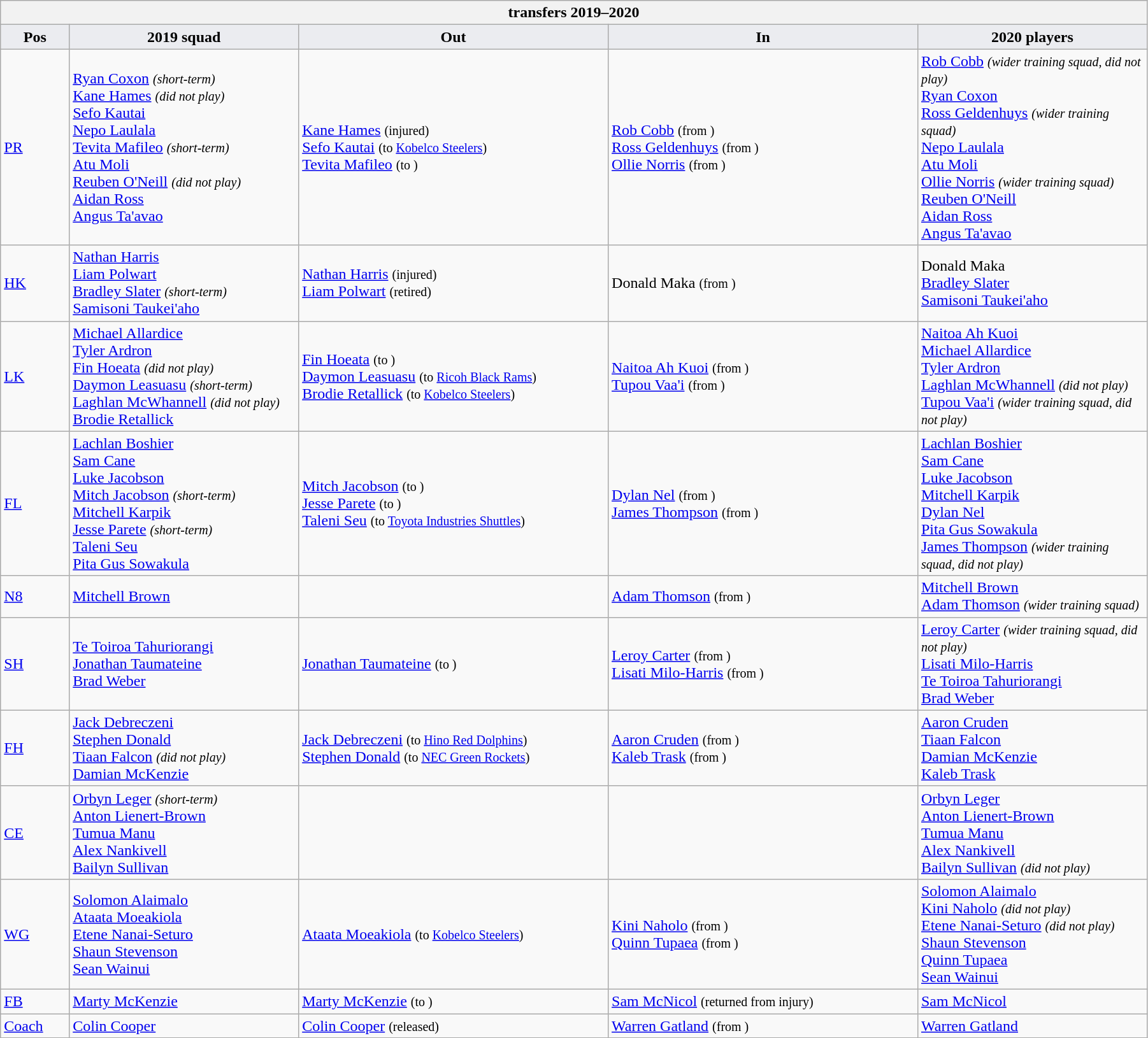<table class="wikitable" style="text-align: left; width:95%">
<tr>
<th colspan="100%"> transfers 2019–2020</th>
</tr>
<tr>
<th style="background:#ebecf0; width:6%;">Pos</th>
<th style="background:#ebecf0; width:20%;">2019 squad</th>
<th style="background:#ebecf0; width:27%;">Out</th>
<th style="background:#ebecf0; width:27%;">In</th>
<th style="background:#ebecf0; width:20%;">2020 players</th>
</tr>
<tr>
<td><a href='#'>PR</a></td>
<td> <a href='#'>Ryan Coxon</a> <small><em>(short-term)</em></small> <br> <a href='#'>Kane Hames</a> <small><em>(did not play)</em></small> <br> <a href='#'>Sefo Kautai</a> <br> <a href='#'>Nepo Laulala</a> <br> <a href='#'>Tevita Mafileo</a> <small><em>(short-term)</em></small> <br> <a href='#'>Atu Moli</a> <br> <a href='#'>Reuben O'Neill</a> <small><em>(did not play)</em></small> <br> <a href='#'>Aidan Ross</a> <br> <a href='#'>Angus Ta'avao</a></td>
<td>  <a href='#'>Kane Hames</a> <small>(injured)</small> <br>  <a href='#'>Sefo Kautai</a> <small>(to  <a href='#'>Kobelco Steelers</a>)</small> <br>  <a href='#'>Tevita Mafileo</a> <small>(to )</small></td>
<td>  <a href='#'>Rob Cobb</a> <small>(from )</small> <br>  <a href='#'>Ross Geldenhuys</a> <small>(from )</small> <br>  <a href='#'>Ollie Norris</a> <small>(from )</small></td>
<td> <a href='#'>Rob Cobb</a> <small><em>(wider training squad, did not play)</em></small> <br> <a href='#'>Ryan Coxon</a> <br> <a href='#'>Ross Geldenhuys</a> <small><em>(wider training squad)</em></small> <br> <a href='#'>Nepo Laulala</a> <br> <a href='#'>Atu Moli</a> <br> <a href='#'>Ollie Norris</a> <small><em>(wider training squad)</em></small> <br> <a href='#'>Reuben O'Neill</a> <br> <a href='#'>Aidan Ross</a> <br> <a href='#'>Angus Ta'avao</a></td>
</tr>
<tr>
<td><a href='#'>HK</a></td>
<td> <a href='#'>Nathan Harris</a> <br> <a href='#'>Liam Polwart</a> <br> <a href='#'>Bradley Slater</a> <small><em>(short-term)</em></small> <br> <a href='#'>Samisoni Taukei'aho</a></td>
<td>  <a href='#'>Nathan Harris</a> <small>(injured)</small> <br>  <a href='#'>Liam Polwart</a> <small>(retired)</small></td>
<td>  Donald Maka <small>(from )</small></td>
<td> Donald Maka <br> <a href='#'>Bradley Slater</a> <br> <a href='#'>Samisoni Taukei'aho</a></td>
</tr>
<tr>
<td><a href='#'>LK</a></td>
<td> <a href='#'>Michael Allardice</a> <br> <a href='#'>Tyler Ardron</a> <br> <a href='#'>Fin Hoeata</a> <small><em>(did not play)</em></small> <br> <a href='#'>Daymon Leasuasu</a> <small><em>(short-term)</em></small> <br> <a href='#'>Laghlan McWhannell</a> <small><em>(did not play)</em></small> <br> <a href='#'>Brodie Retallick</a></td>
<td>  <a href='#'>Fin Hoeata</a> <small>(to )</small> <br>  <a href='#'>Daymon Leasuasu</a> <small>(to  <a href='#'>Ricoh Black Rams</a>)</small> <br>  <a href='#'>Brodie Retallick</a> <small>(to  <a href='#'>Kobelco Steelers</a>)</small></td>
<td>  <a href='#'>Naitoa Ah Kuoi</a> <small>(from )</small> <br>  <a href='#'>Tupou Vaa'i</a> <small>(from )</small></td>
<td> <a href='#'>Naitoa Ah Kuoi</a> <br> <a href='#'>Michael Allardice</a> <br> <a href='#'>Tyler Ardron</a> <br> <a href='#'>Laghlan McWhannell</a> <small><em>(did not play)</em></small> <br> <a href='#'>Tupou Vaa'i</a> <small><em>(wider training squad, did not play)</em></small></td>
</tr>
<tr>
<td><a href='#'>FL</a></td>
<td> <a href='#'>Lachlan Boshier</a> <br> <a href='#'>Sam Cane</a> <br> <a href='#'>Luke Jacobson</a> <br> <a href='#'>Mitch Jacobson</a> <small><em>(short-term)</em></small> <br> <a href='#'>Mitchell Karpik</a> <br> <a href='#'>Jesse Parete</a> <small><em>(short-term)</em></small> <br> <a href='#'>Taleni Seu</a> <br> <a href='#'>Pita Gus Sowakula</a></td>
<td>  <a href='#'>Mitch Jacobson</a> <small>(to )</small> <br>  <a href='#'>Jesse Parete</a> <small>(to )</small> <br>  <a href='#'>Taleni Seu</a> <small>(to  <a href='#'>Toyota Industries Shuttles</a>)</small></td>
<td>  <a href='#'>Dylan Nel</a> <small>(from )</small> <br>  <a href='#'>James Thompson</a> <small>(from )</small></td>
<td> <a href='#'>Lachlan Boshier</a> <br> <a href='#'>Sam Cane</a> <br> <a href='#'>Luke Jacobson</a> <br> <a href='#'>Mitchell Karpik</a> <br> <a href='#'>Dylan Nel</a> <br> <a href='#'>Pita Gus Sowakula</a> <br> <a href='#'>James Thompson</a> <small><em>(wider training squad, did not play)</em></small></td>
</tr>
<tr>
<td><a href='#'>N8</a></td>
<td> <a href='#'>Mitchell Brown</a></td>
<td></td>
<td>  <a href='#'>Adam Thomson</a> <small>(from )</small></td>
<td> <a href='#'>Mitchell Brown</a> <br> <a href='#'>Adam Thomson</a> <small><em>(wider training squad)</em></small></td>
</tr>
<tr>
<td><a href='#'>SH</a></td>
<td> <a href='#'>Te Toiroa Tahuriorangi</a> <br> <a href='#'>Jonathan Taumateine</a> <br> <a href='#'>Brad Weber</a></td>
<td>  <a href='#'>Jonathan Taumateine</a> <small>(to )</small></td>
<td>  <a href='#'>Leroy Carter</a> <small>(from )</small> <br>  <a href='#'>Lisati Milo-Harris</a> <small>(from )</small></td>
<td> <a href='#'>Leroy Carter</a> <small><em>(wider training squad, did not play)</em></small> <br> <a href='#'>Lisati Milo-Harris</a> <br> <a href='#'>Te Toiroa Tahuriorangi</a> <br> <a href='#'>Brad Weber</a></td>
</tr>
<tr>
<td><a href='#'>FH</a></td>
<td> <a href='#'>Jack Debreczeni</a> <br> <a href='#'>Stephen Donald</a> <br> <a href='#'>Tiaan Falcon</a> <small><em>(did not play)</em></small> <br> <a href='#'>Damian McKenzie</a></td>
<td>  <a href='#'>Jack Debreczeni</a> <small>(to  <a href='#'>Hino Red Dolphins</a>)</small> <br>  <a href='#'>Stephen Donald</a> <small>(to  <a href='#'>NEC Green Rockets</a>)</small></td>
<td>  <a href='#'>Aaron Cruden</a> <small>(from )</small> <br>  <a href='#'>Kaleb Trask</a> <small>(from )</small></td>
<td> <a href='#'>Aaron Cruden</a> <br> <a href='#'>Tiaan Falcon</a> <br> <a href='#'>Damian McKenzie</a> <br> <a href='#'>Kaleb Trask</a></td>
</tr>
<tr>
<td><a href='#'>CE</a></td>
<td> <a href='#'>Orbyn Leger</a> <small><em>(short-term)</em></small> <br> <a href='#'>Anton Lienert-Brown</a> <br> <a href='#'>Tumua Manu</a> <br> <a href='#'>Alex Nankivell</a> <br> <a href='#'>Bailyn Sullivan</a></td>
<td></td>
<td></td>
<td> <a href='#'>Orbyn Leger</a> <br> <a href='#'>Anton Lienert-Brown</a> <br> <a href='#'>Tumua Manu</a> <br> <a href='#'>Alex Nankivell</a> <br> <a href='#'>Bailyn Sullivan</a> <small><em>(did not play)</em></small></td>
</tr>
<tr>
<td><a href='#'>WG</a></td>
<td> <a href='#'>Solomon Alaimalo</a> <br> <a href='#'>Ataata Moeakiola</a> <br> <a href='#'>Etene Nanai-Seturo</a> <br> <a href='#'>Shaun Stevenson</a> <br> <a href='#'>Sean Wainui</a></td>
<td>  <a href='#'>Ataata Moeakiola</a> <small>(to  <a href='#'>Kobelco Steelers</a>)</small></td>
<td>  <a href='#'>Kini Naholo</a> <small>(from )</small> <br>  <a href='#'>Quinn Tupaea</a> <small>(from )</small></td>
<td> <a href='#'>Solomon Alaimalo</a> <br> <a href='#'>Kini Naholo</a> <small><em>(did not play)</em></small> <br> <a href='#'>Etene Nanai-Seturo</a> <small><em>(did not play)</em></small> <br> <a href='#'>Shaun Stevenson</a> <br> <a href='#'>Quinn Tupaea</a> <br> <a href='#'>Sean Wainui</a></td>
</tr>
<tr>
<td><a href='#'>FB</a></td>
<td> <a href='#'>Marty McKenzie</a></td>
<td>  <a href='#'>Marty McKenzie</a> <small>(to )</small></td>
<td>  <a href='#'>Sam McNicol</a> <small>(returned from injury)</small></td>
<td> <a href='#'>Sam McNicol</a></td>
</tr>
<tr>
<td><a href='#'>Coach</a></td>
<td> <a href='#'>Colin Cooper</a></td>
<td>  <a href='#'>Colin Cooper</a> <small>(released)</small></td>
<td>  <a href='#'>Warren Gatland</a> <small>(from )</small></td>
<td> <a href='#'>Warren Gatland</a></td>
</tr>
</table>
